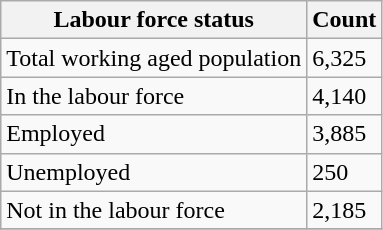<table class="wikitable">
<tr>
<th>Labour force status</th>
<th>Count</th>
</tr>
<tr>
<td>Total working aged population</td>
<td>6,325</td>
</tr>
<tr>
<td>In the labour force</td>
<td>4,140</td>
</tr>
<tr>
<td>Employed</td>
<td>3,885</td>
</tr>
<tr>
<td>Unemployed</td>
<td>250</td>
</tr>
<tr>
<td>Not in the labour force</td>
<td>2,185</td>
</tr>
<tr>
</tr>
</table>
